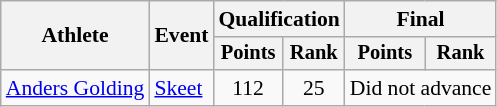<table class="wikitable" style="font-size:90%">
<tr>
<th rowspan="2">Athlete</th>
<th rowspan="2">Event</th>
<th colspan=2>Qualification</th>
<th colspan=2>Final</th>
</tr>
<tr style="font-size:95%">
<th>Points</th>
<th>Rank</th>
<th>Points</th>
<th>Rank</th>
</tr>
<tr align=center>
<td align=left><a href='#'>Anders Golding</a></td>
<td align=left><a href='#'>Skeet</a></td>
<td>112</td>
<td>25</td>
<td colspan=2>Did not advance</td>
</tr>
</table>
